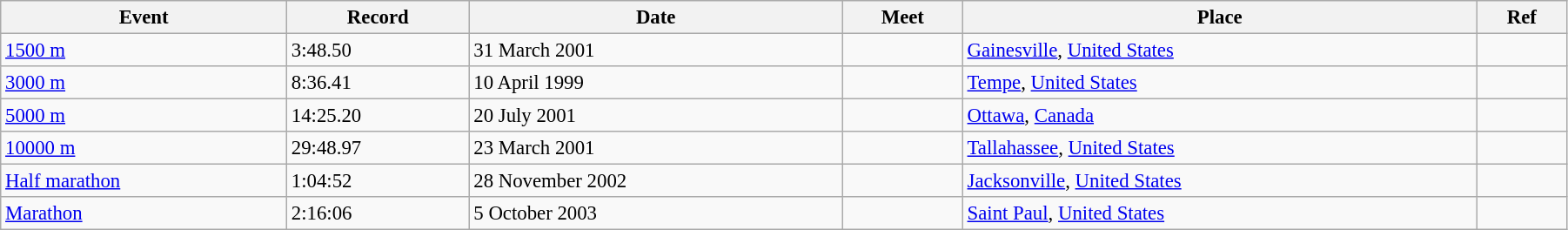<table class="wikitable" style="font-size:95%; width: 95%;">
<tr>
<th>Event</th>
<th>Record</th>
<th>Date</th>
<th>Meet</th>
<th>Place</th>
<th>Ref</th>
</tr>
<tr>
<td><a href='#'>1500 m</a></td>
<td>3:48.50</td>
<td>31 March 2001</td>
<td></td>
<td> <a href='#'>Gainesville</a>, <a href='#'>United States</a></td>
<td></td>
</tr>
<tr>
<td><a href='#'>3000 m</a></td>
<td>8:36.41</td>
<td>10 April 1999</td>
<td></td>
<td> <a href='#'>Tempe</a>, <a href='#'>United States</a></td>
<td></td>
</tr>
<tr>
<td><a href='#'>5000 m</a></td>
<td>14:25.20</td>
<td>20 July 2001</td>
<td></td>
<td> <a href='#'>Ottawa</a>, <a href='#'>Canada</a></td>
<td></td>
</tr>
<tr>
<td><a href='#'>10000 m</a></td>
<td>29:48.97</td>
<td>23 March 2001</td>
<td></td>
<td> <a href='#'>Tallahassee</a>, <a href='#'>United States</a></td>
<td></td>
</tr>
<tr>
<td><a href='#'>Half marathon</a></td>
<td>1:04:52</td>
<td>28 November 2002</td>
<td></td>
<td> <a href='#'>Jacksonville</a>, <a href='#'>United States</a></td>
<td></td>
</tr>
<tr>
<td><a href='#'>Marathon</a></td>
<td>2:16:06</td>
<td>5 October 2003</td>
<td></td>
<td> <a href='#'>Saint Paul</a>, <a href='#'>United States</a></td>
<td></td>
</tr>
</table>
